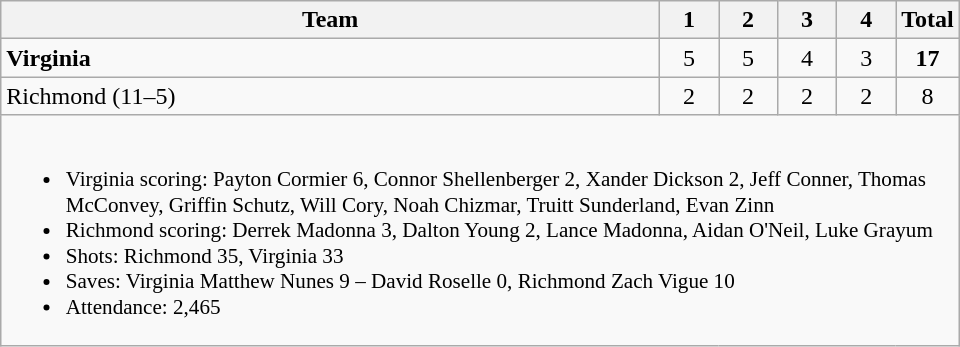<table class="wikitable" style="text-align:center; max-width:40em">
<tr>
<th>Team</th>
<th style="width:2em">1</th>
<th style="width:2em">2</th>
<th style="width:2em">3</th>
<th style="width:2em">4</th>
<th style="width:2em">Total</th>
</tr>
<tr>
<td style="text-align:left"><strong>Virginia</strong></td>
<td>5</td>
<td>5</td>
<td>4</td>
<td>3</td>
<td><strong>17</strong></td>
</tr>
<tr>
<td style="text-align:left">Richmond (11–5)</td>
<td>2</td>
<td>2</td>
<td>2</td>
<td>2</td>
<td>8</td>
</tr>
<tr>
<td colspan=6 style="text-align:left; font-size:88%;"><br><ul><li>Virginia scoring: Payton Cormier 6, Connor Shellenberger 2, Xander Dickson 2, Jeff Conner, Thomas McConvey, Griffin Schutz, Will Cory, Noah Chizmar, Truitt Sunderland, Evan Zinn</li><li>Richmond scoring: Derrek Madonna 3, Dalton Young 2, Lance Madonna, Aidan O'Neil, Luke Grayum</li><li>Shots: Richmond 35, Virginia 33</li><li>Saves: Virginia Matthew Nunes 9 – David Roselle 0, Richmond Zach Vigue 10</li><li>Attendance: 2,465</li></ul></td>
</tr>
</table>
